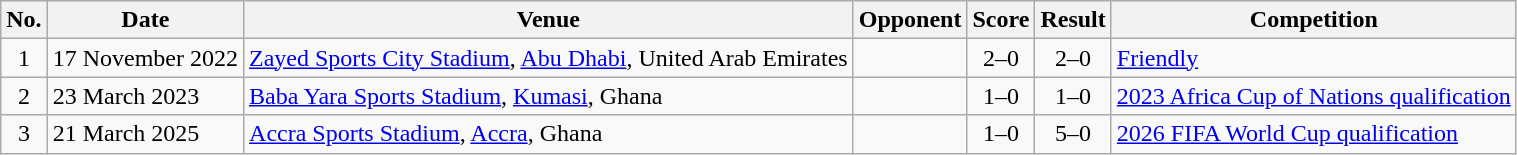<table class="wikitable sortable">
<tr>
<th scope="col">No.</th>
<th scope="col">Date</th>
<th scope="col">Venue</th>
<th scope="col">Opponent</th>
<th scope="col">Score</th>
<th scope="col">Result</th>
<th scope="col">Competition</th>
</tr>
<tr>
<td style="text-align:center">1</td>
<td>17 November 2022</td>
<td><a href='#'>Zayed Sports City Stadium</a>, <a href='#'>Abu Dhabi</a>, United Arab Emirates</td>
<td></td>
<td style="text-align:center">2–0</td>
<td style="text-align:center">2–0</td>
<td><a href='#'>Friendly</a></td>
</tr>
<tr>
<td style="text-align:center">2</td>
<td>23 March 2023</td>
<td><a href='#'>Baba Yara Sports Stadium</a>, <a href='#'>Kumasi</a>, Ghana</td>
<td></td>
<td style="text-align:center">1–0</td>
<td style="text-align:center">1–0</td>
<td><a href='#'>2023 Africa Cup of Nations qualification</a></td>
</tr>
<tr>
<td style="text-align:center">3</td>
<td>21 March 2025</td>
<td><a href='#'>Accra Sports Stadium</a>, <a href='#'>Accra</a>, Ghana</td>
<td></td>
<td style="text-align:center">1–0</td>
<td style="text-align:center">5–0</td>
<td><a href='#'>2026 FIFA World Cup qualification</a></td>
</tr>
</table>
